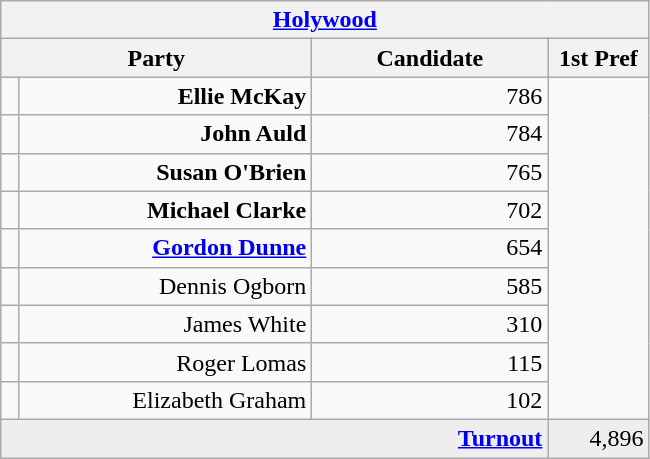<table class="wikitable">
<tr>
<th colspan="4" align="center"><a href='#'>Holywood</a></th>
</tr>
<tr>
<th colspan="2" align="center" width=200>Party</th>
<th width=150>Candidate</th>
<th width=60>1st Pref</th>
</tr>
<tr>
<td></td>
<td align="right"><strong>Ellie McKay</strong></td>
<td align="right">786</td>
</tr>
<tr>
<td></td>
<td align="right"><strong>John Auld</strong></td>
<td align="right">784</td>
</tr>
<tr>
<td></td>
<td align="right"><strong>Susan O'Brien</strong></td>
<td align="right">765</td>
</tr>
<tr>
<td></td>
<td align="right"><strong>Michael Clarke</strong></td>
<td align="right">702</td>
</tr>
<tr>
<td></td>
<td align="right"><strong><a href='#'>Gordon Dunne</a></strong></td>
<td align="right">654</td>
</tr>
<tr>
<td></td>
<td align="right">Dennis Ogborn</td>
<td align="right">585</td>
</tr>
<tr>
<td></td>
<td align="right">James White</td>
<td align="right">310</td>
</tr>
<tr>
<td></td>
<td align="right">Roger Lomas</td>
<td align="right">115</td>
</tr>
<tr>
<td></td>
<td align="right">Elizabeth Graham</td>
<td align="right">102</td>
</tr>
<tr bgcolor="EEEEEE">
<td colspan=3 align="right"><strong><a href='#'>Turnout</a></strong></td>
<td align="right">4,896</td>
</tr>
</table>
